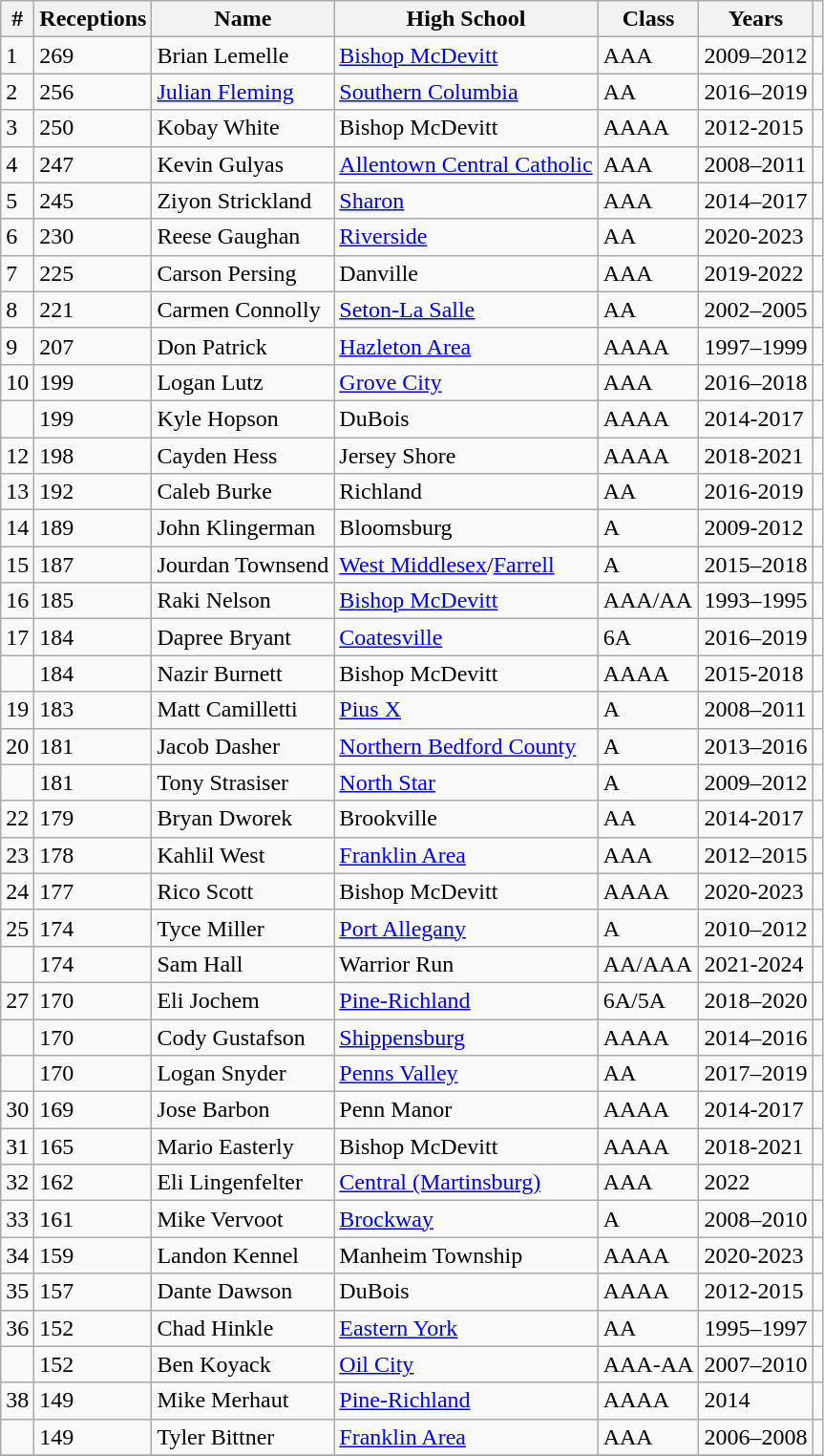<table class="wikitable sortable">
<tr>
<th>#</th>
<th>Receptions</th>
<th>Name</th>
<th>High School</th>
<th>Class</th>
<th>Years</th>
<th></th>
</tr>
<tr>
<td>1</td>
<td>269</td>
<td>Brian Lemelle</td>
<td><a href='#'>Bishop McDevitt</a></td>
<td>AAA</td>
<td>2009–2012</td>
<td></td>
</tr>
<tr>
<td>2</td>
<td>256</td>
<td><a href='#'>Julian Fleming</a></td>
<td><a href='#'>Southern Columbia</a></td>
<td>AA</td>
<td>2016–2019</td>
<td></td>
</tr>
<tr>
<td>3</td>
<td>250</td>
<td>Kobay White</td>
<td>Bishop McDevitt</td>
<td>AAAA</td>
<td>2012-2015</td>
<td></td>
</tr>
<tr>
<td>4</td>
<td>247</td>
<td>Kevin Gulyas</td>
<td><a href='#'>Allentown Central Catholic</a></td>
<td>AAA</td>
<td>2008–2011</td>
<td></td>
</tr>
<tr>
<td>5</td>
<td>245</td>
<td>Ziyon Strickland</td>
<td><a href='#'>Sharon</a></td>
<td>AAA</td>
<td>2014–2017</td>
<td></td>
</tr>
<tr>
<td>6</td>
<td>230</td>
<td>Reese Gaughan</td>
<td><a href='#'>Riverside</a></td>
<td>AA</td>
<td>2020-2023</td>
<td></td>
</tr>
<tr>
<td>7</td>
<td>225</td>
<td>Carson Persing</td>
<td>Danville</td>
<td>AAA</td>
<td>2019-2022</td>
<td></td>
</tr>
<tr>
<td>8</td>
<td>221</td>
<td>Carmen Connolly</td>
<td><a href='#'>Seton-La Salle</a></td>
<td>AA</td>
<td>2002–2005</td>
<td></td>
</tr>
<tr>
<td>9</td>
<td>207</td>
<td>Don Patrick</td>
<td><a href='#'>Hazleton Area</a></td>
<td>AAAA</td>
<td>1997–1999</td>
<td></td>
</tr>
<tr>
<td>10</td>
<td>199</td>
<td>Logan Lutz</td>
<td><a href='#'>Grove City</a></td>
<td>AAA</td>
<td>2016–2018</td>
<td></td>
</tr>
<tr>
<td></td>
<td>199</td>
<td>Kyle Hopson</td>
<td>DuBois</td>
<td>AAAA</td>
<td>2014-2017</td>
<td></td>
</tr>
<tr>
<td>12</td>
<td>198</td>
<td>Cayden Hess</td>
<td>Jersey Shore</td>
<td>AAAA</td>
<td>2018-2021</td>
<td></td>
</tr>
<tr>
<td>13</td>
<td>192</td>
<td>Caleb Burke</td>
<td>Richland</td>
<td>AA</td>
<td>2016-2019</td>
<td></td>
</tr>
<tr>
<td>14</td>
<td>189</td>
<td>John Klingerman</td>
<td>Bloomsburg</td>
<td>A</td>
<td>2009-2012</td>
<td></td>
</tr>
<tr>
<td>15</td>
<td>187</td>
<td>Jourdan Townsend</td>
<td><a href='#'>West Middlesex</a>/<a href='#'>Farrell</a></td>
<td>A</td>
<td>2015–2018</td>
<td></td>
</tr>
<tr>
<td>16</td>
<td>185</td>
<td>Raki Nelson</td>
<td><a href='#'>Bishop McDevitt</a></td>
<td>AAA/AA</td>
<td>1993–1995</td>
<td></td>
</tr>
<tr>
<td>17</td>
<td>184</td>
<td>Dapree Bryant</td>
<td><a href='#'>Coatesville</a></td>
<td>6A</td>
<td>2016–2019</td>
<td></td>
</tr>
<tr>
<td></td>
<td>184</td>
<td>Nazir Burnett</td>
<td>Bishop McDevitt</td>
<td>AAAA</td>
<td>2015-2018</td>
<td></td>
</tr>
<tr>
<td>19</td>
<td>183</td>
<td>Matt Camilletti</td>
<td><a href='#'>Pius X</a></td>
<td>A</td>
<td>2008–2011</td>
<td></td>
</tr>
<tr>
<td>20</td>
<td>181</td>
<td>Jacob Dasher</td>
<td><a href='#'>Northern Bedford County</a></td>
<td>A</td>
<td>2013–2016</td>
<td></td>
</tr>
<tr>
<td></td>
<td>181</td>
<td>Tony Strasiser</td>
<td><a href='#'>North Star</a></td>
<td>A</td>
<td>2009–2012</td>
<td></td>
</tr>
<tr>
<td>22</td>
<td>179</td>
<td>Bryan Dworek</td>
<td>Brookville</td>
<td>AA</td>
<td>2014-2017</td>
<td></td>
</tr>
<tr>
<td>23</td>
<td>178</td>
<td>Kahlil West</td>
<td><a href='#'>Franklin Area</a></td>
<td>AAA</td>
<td>2012–2015</td>
<td></td>
</tr>
<tr>
<td>24</td>
<td>177</td>
<td>Rico Scott</td>
<td>Bishop McDevitt</td>
<td>AAAA</td>
<td>2020-2023</td>
<td></td>
</tr>
<tr>
<td>25</td>
<td>174</td>
<td>Tyce Miller</td>
<td><a href='#'>Port Allegany</a></td>
<td>A</td>
<td>2010–2012</td>
<td></td>
</tr>
<tr>
<td></td>
<td>174</td>
<td>Sam Hall</td>
<td>Warrior Run</td>
<td>AA/AAA</td>
<td>2021-2024</td>
<td></td>
</tr>
<tr>
<td>27</td>
<td>170</td>
<td>Eli Jochem</td>
<td><a href='#'>Pine-Richland</a></td>
<td>6A/5A</td>
<td>2018–2020</td>
<td></td>
</tr>
<tr>
<td></td>
<td>170</td>
<td>Cody Gustafson</td>
<td><a href='#'>Shippensburg</a></td>
<td>AAAA</td>
<td>2014–2016</td>
<td></td>
</tr>
<tr>
<td></td>
<td>170</td>
<td>Logan Snyder</td>
<td><a href='#'>Penns Valley</a></td>
<td>AA</td>
<td>2017–2019</td>
<td></td>
</tr>
<tr>
<td>30</td>
<td>169</td>
<td>Jose Barbon</td>
<td>Penn Manor</td>
<td>AAAA</td>
<td>2014-2017</td>
<td></td>
</tr>
<tr>
<td>31</td>
<td>165</td>
<td>Mario Easterly</td>
<td>Bishop McDevitt</td>
<td>AAAA</td>
<td>2018-2021</td>
<td></td>
</tr>
<tr>
<td>32</td>
<td>162</td>
<td>Eli Lingenfelter</td>
<td><a href='#'>Central (Martinsburg)</a></td>
<td>AAA</td>
<td>2022</td>
<td></td>
</tr>
<tr>
<td>33</td>
<td>161</td>
<td>Mike Vervoot</td>
<td><a href='#'>Brockway</a></td>
<td>A</td>
<td>2008–2010</td>
<td></td>
</tr>
<tr>
<td>34</td>
<td>159</td>
<td>Landon Kennel</td>
<td>Manheim Township</td>
<td>AAAA</td>
<td>2020-2023</td>
<td></td>
</tr>
<tr>
<td>35</td>
<td>157</td>
<td>Dante Dawson</td>
<td>DuBois</td>
<td>AAAA</td>
<td>2012-2015</td>
<td></td>
</tr>
<tr>
<td>36</td>
<td>152</td>
<td>Chad Hinkle</td>
<td><a href='#'>Eastern York</a></td>
<td>AA</td>
<td>1995–1997</td>
<td></td>
</tr>
<tr>
<td></td>
<td>152</td>
<td>Ben Koyack</td>
<td><a href='#'>Oil City</a></td>
<td>AAA-AA</td>
<td>2007–2010</td>
<td></td>
</tr>
<tr>
<td>38</td>
<td>149</td>
<td>Mike Merhaut</td>
<td><a href='#'>Pine-Richland</a></td>
<td>AAAA</td>
<td>2014</td>
<td></td>
</tr>
<tr>
<td></td>
<td>149</td>
<td>Tyler Bittner</td>
<td><a href='#'>Franklin Area</a></td>
<td>AAA</td>
<td>2006–2008</td>
<td></td>
</tr>
<tr>
</tr>
</table>
